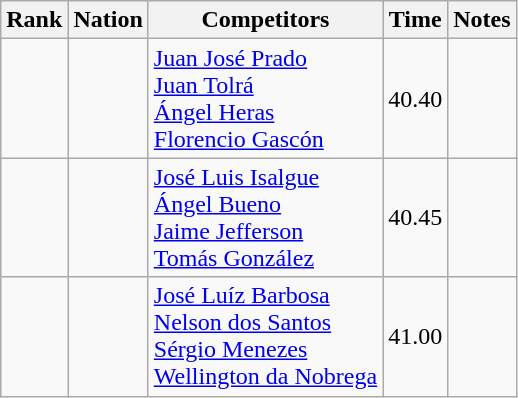<table class="wikitable sortable" style="text-align:center">
<tr>
<th>Rank</th>
<th>Nation</th>
<th>Competitors</th>
<th>Time</th>
<th>Notes</th>
</tr>
<tr>
<td align=center></td>
<td align=left></td>
<td align=left><a href='#'>Juan José Prado</a><br><a href='#'>Juan Tolrá</a><br><a href='#'>Ángel Heras</a><br><a href='#'>Florencio Gascón</a></td>
<td>40.40</td>
<td></td>
</tr>
<tr>
<td align=center></td>
<td align=left></td>
<td align=left><a href='#'>José Luis Isalgue</a><br><a href='#'>Ángel Bueno</a><br><a href='#'>Jaime Jefferson</a><br><a href='#'>Tomás González</a></td>
<td>40.45</td>
<td></td>
</tr>
<tr>
<td align=center></td>
<td align=left></td>
<td align=left><a href='#'>José Luíz Barbosa</a><br><a href='#'>Nelson dos Santos</a><br><a href='#'>Sérgio Menezes</a><br><a href='#'>Wellington da Nobrega</a></td>
<td>41.00</td>
<td></td>
</tr>
</table>
